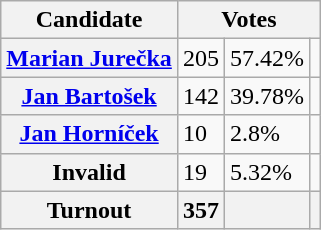<table class="wikitable">
<tr>
<th>Candidate</th>
<th colspan=3>Votes</th>
</tr>
<tr>
<th><a href='#'>Marian Jurečka</a></th>
<td>205</td>
<td>57.42%</td>
<td></td>
</tr>
<tr>
<th><a href='#'>Jan Bartošek</a></th>
<td>142</td>
<td>39.78%</td>
<td></td>
</tr>
<tr>
<th><a href='#'>Jan Horníček</a></th>
<td>10</td>
<td>2.8%</td>
<td></td>
</tr>
<tr>
<th>Invalid</th>
<td>19</td>
<td>5.32%</td>
<td></td>
</tr>
<tr>
<th>Turnout</th>
<th>357</th>
<th></th>
<th></th>
</tr>
</table>
